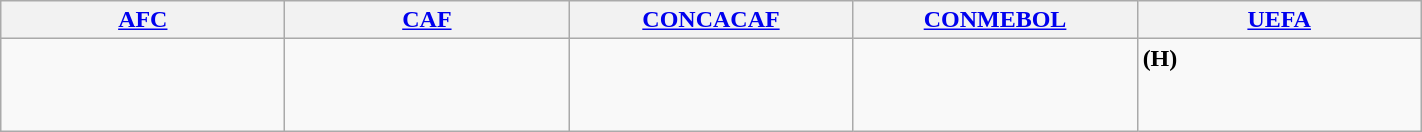<table class=wikitable width=75%>
<tr>
<th width=20%><a href='#'>AFC</a></th>
<th width=20%><a href='#'>CAF</a></th>
<th width=20%><a href='#'>CONCACAF</a></th>
<th width=20%><a href='#'>CONMEBOL</a></th>
<th width=20%><a href='#'>UEFA</a></th>
</tr>
<tr valign=top>
<td><br><br><br></td>
<td></td>
<td><br><br></td>
<td></td>
<td> <strong>(H)</strong><br><br></td>
</tr>
</table>
